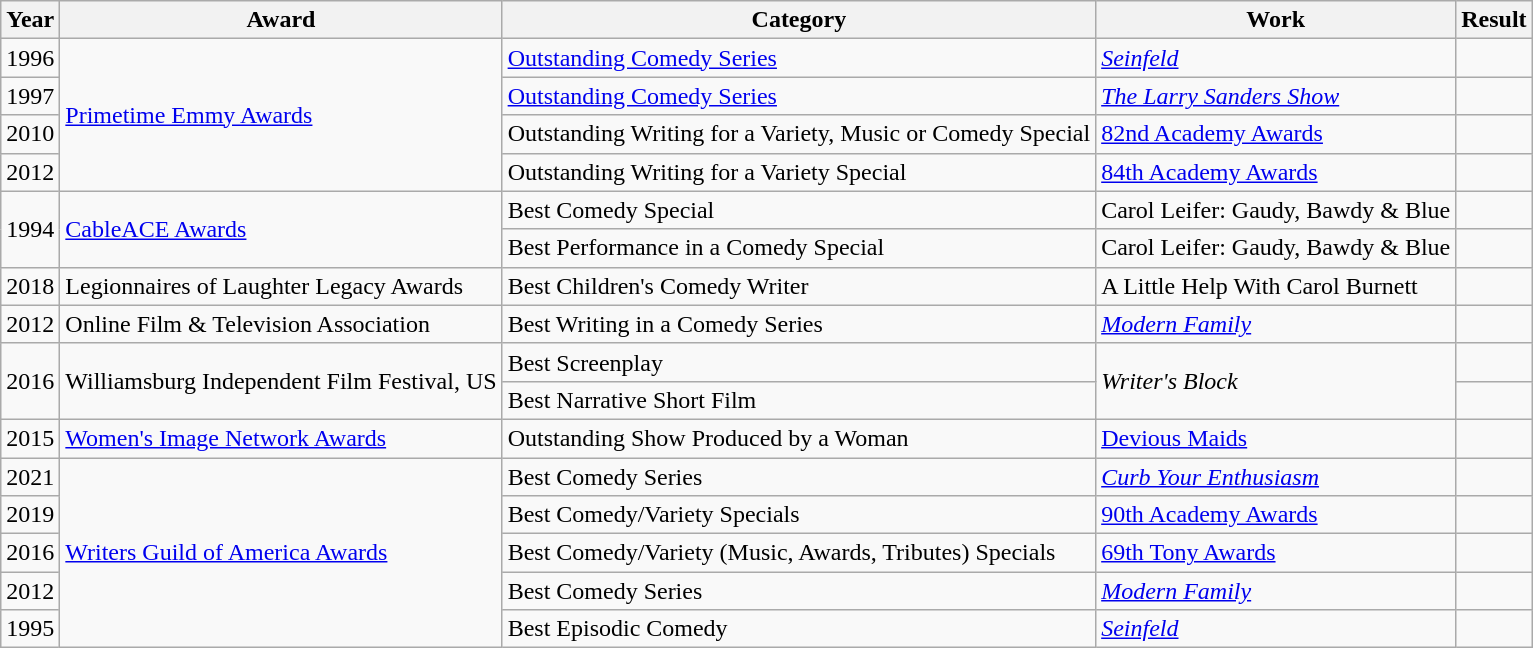<table class="wikitable">
<tr>
<th>Year</th>
<th>Award</th>
<th>Category</th>
<th>Work</th>
<th>Result</th>
</tr>
<tr>
<td>1996</td>
<td rowspan="4"><a href='#'>Primetime Emmy Awards</a></td>
<td><a href='#'>Outstanding Comedy Series</a></td>
<td><em><a href='#'>Seinfeld</a></em></td>
<td></td>
</tr>
<tr>
<td>1997</td>
<td><a href='#'>Outstanding Comedy Series</a></td>
<td><em><a href='#'>The Larry Sanders Show</a></em></td>
<td></td>
</tr>
<tr>
<td>2010</td>
<td>Outstanding Writing for a Variety, Music or Comedy Special</td>
<td><a href='#'>82nd Academy Awards</a></td>
<td></td>
</tr>
<tr>
<td>2012</td>
<td>Outstanding Writing for a Variety Special</td>
<td><a href='#'>84th Academy Awards</a></td>
<td></td>
</tr>
<tr>
<td rowspan="2">1994</td>
<td rowspan="2"><a href='#'>CableACE Awards</a></td>
<td>Best Comedy Special</td>
<td>Carol Leifer: Gaudy, Bawdy & Blue</td>
<td></td>
</tr>
<tr>
<td>Best Performance in a Comedy Special</td>
<td>Carol Leifer: Gaudy, Bawdy & Blue</td>
<td></td>
</tr>
<tr>
<td>2018</td>
<td>Legionnaires of Laughter Legacy Awards</td>
<td>Best Children's Comedy Writer</td>
<td>A Little Help With Carol Burnett</td>
<td></td>
</tr>
<tr>
<td>2012</td>
<td>Online Film & Television Association</td>
<td>Best Writing in a Comedy Series</td>
<td><em><a href='#'>Modern Family</a></em></td>
<td></td>
</tr>
<tr>
<td rowspan="2">2016</td>
<td rowspan="2">Williamsburg Independent Film Festival, US</td>
<td>Best Screenplay</td>
<td rowspan="2"><em>Writer's Block</em></td>
<td></td>
</tr>
<tr>
<td>Best Narrative Short Film</td>
<td></td>
</tr>
<tr>
<td>2015</td>
<td><a href='#'>Women's Image Network Awards</a></td>
<td>Outstanding Show Produced by a Woman</td>
<td><a href='#'>Devious Maids</a></td>
<td></td>
</tr>
<tr>
<td>2021</td>
<td rowspan="5"><a href='#'>Writers Guild of America Awards</a></td>
<td>Best Comedy Series</td>
<td><em><a href='#'>Curb Your Enthusiasm</a></em></td>
<td></td>
</tr>
<tr>
<td>2019</td>
<td>Best Comedy/Variety Specials</td>
<td><a href='#'>90th Academy Awards</a></td>
<td></td>
</tr>
<tr>
<td>2016</td>
<td>Best Comedy/Variety (Music, Awards, Tributes) Specials</td>
<td><a href='#'>69th Tony Awards</a></td>
<td></td>
</tr>
<tr>
<td>2012</td>
<td>Best Comedy Series</td>
<td><em><a href='#'>Modern Family</a></em></td>
<td></td>
</tr>
<tr>
<td>1995</td>
<td>Best Episodic Comedy</td>
<td><em><a href='#'>Seinfeld</a></em></td>
<td></td>
</tr>
</table>
